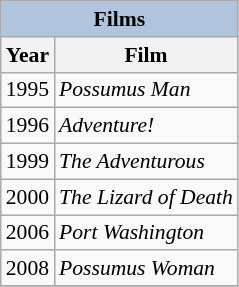<table class="wikitable" style="font-size:90%;">
<tr>
<th colspan="4" style="background: LightSteelBlue;">Films</th>
</tr>
<tr>
<th>Year</th>
<th>Film</th>
</tr>
<tr>
<td>1995</td>
<td><em>Possumus Man</em></td>
</tr>
<tr>
<td>1996</td>
<td><em>Adventure!</em></td>
</tr>
<tr>
<td>1999</td>
<td><em>The Adventurous</em></td>
</tr>
<tr>
<td>2000</td>
<td><em>The Lizard of Death</em></td>
</tr>
<tr>
<td>2006</td>
<td><em>Port Washington</em></td>
</tr>
<tr>
<td>2008</td>
<td><em>Possumus Woman</em></td>
</tr>
<tr bgcolor="#CCCCCC" align="center">
</tr>
</table>
